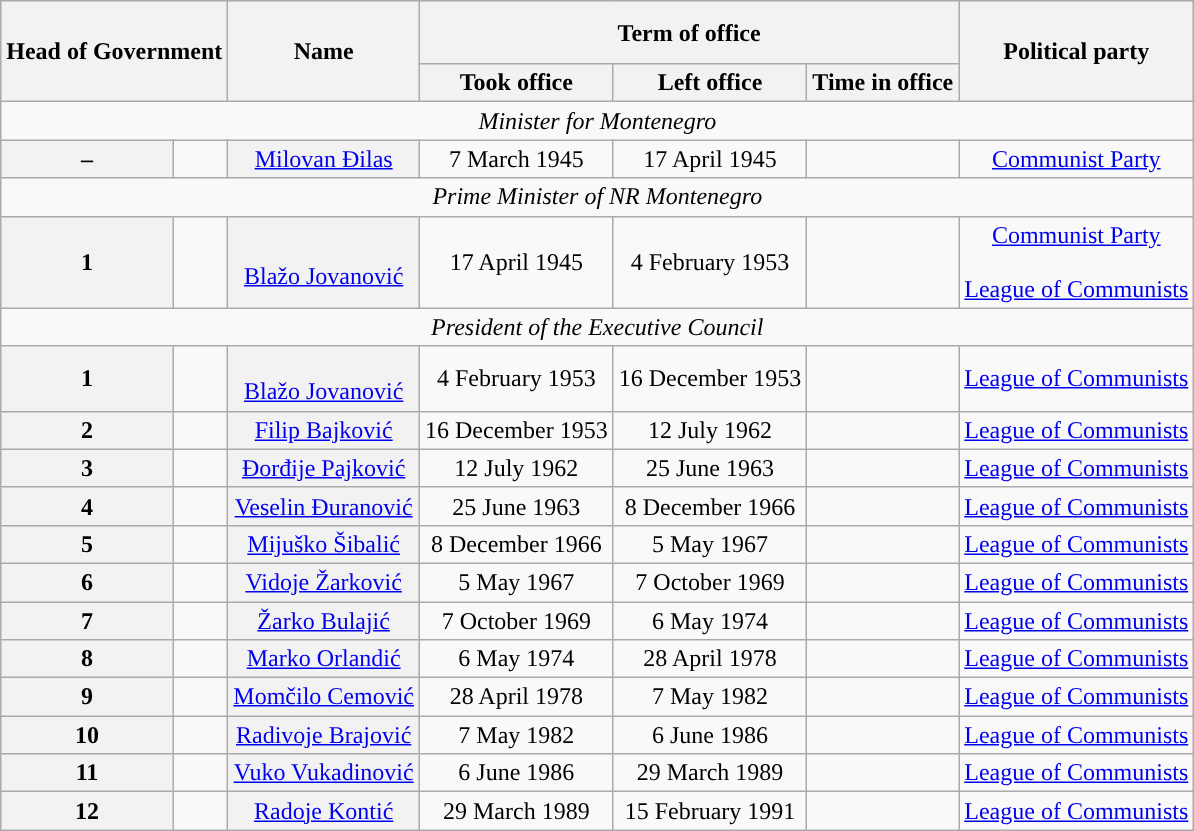<table class=wikitable style="text-align:center; margin-bottom:0">
<tr style="height:42px; background:#e9e9e9;">
<th colspan="2" rowspan="2">Head of Government</th>
<th rowspan="2">Name<br></th>
<th colspan="3">Term of office</th>
<th rowspan="2">Political party</th>
</tr>
<tr>
<th>Took office</th>
<th>Left office</th>
<th>Time in office</th>
</tr>
<tr>
<td colspan="7"><em>Minister for Montenegro</em></td>
</tr>
<tr>
<th style="background:">–</th>
<td></td>
<th scope="row" style="font-weight:normal;"><a href='#'>Milovan Đilas</a><br></th>
<td>7 March 1945</td>
<td>17 April 1945</td>
<td></td>
<td><a href='#'>Communist Party</a></td>
</tr>
<tr>
<td colspan="7"><em>Prime Minister of NR Montenegro</em></td>
</tr>
<tr>
<th style="background:">1<br></th>
<td></td>
<th scope="row" style="font-weight:normal;"><br><a href='#'>Blažo Jovanović</a><br></th>
<td>17 April 1945</td>
<td>4 February 1953</td>
<td></td>
<td><a href='#'>Communist Party</a><br><br><a href='#'>League of Communists</a><br></td>
</tr>
<tr>
<td colspan="7"><em>President of the Executive Council</em></td>
</tr>
<tr>
<th style="background:">1<br></th>
<td></td>
<th scope="row" style="font-weight:normal;"><br><a href='#'>Blažo Jovanović</a><br></th>
<td>4 February 1953</td>
<td>16 December 1953</td>
<td></td>
<td><a href='#'>League of Communists</a></td>
</tr>
<tr>
<th style="background:">2<br></th>
<td></td>
<th scope="row" style="font-weight:normal;"><a href='#'>Filip Bajković</a><br></th>
<td>16 December 1953</td>
<td>12 July 1962</td>
<td></td>
<td><a href='#'>League of Communists</a></td>
</tr>
<tr>
<th style="background:">3<br></th>
<td></td>
<th scope="row" style="font-weight:normal;"><a href='#'>Đorđije Pajković</a><br></th>
<td>12 July 1962</td>
<td>25 June 1963</td>
<td></td>
<td><a href='#'>League of Communists</a></td>
</tr>
<tr>
<th style="background:">4<br></th>
<td></td>
<th scope="row" style="font-weight:normal;"><a href='#'>Veselin Đuranović</a><br></th>
<td>25 June 1963</td>
<td>8 December 1966</td>
<td></td>
<td><a href='#'>League of Communists</a></td>
</tr>
<tr>
<th style="background:">5<br></th>
<td></td>
<th scope="row" style="font-weight:normal;"><a href='#'>Mijuško Šibalić</a><br></th>
<td>8 December 1966</td>
<td>5 May 1967</td>
<td></td>
<td><a href='#'>League of Communists</a></td>
</tr>
<tr>
<th style="background:">6<br></th>
<td></td>
<th scope="row" style="font-weight:normal;"><a href='#'>Vidoje Žarković</a><br></th>
<td>5 May 1967</td>
<td>7 October 1969</td>
<td></td>
<td><a href='#'>League of Communists</a></td>
</tr>
<tr>
<th style="background:">7<br></th>
<td></td>
<th scope="row" style="font-weight:normal;"><a href='#'>Žarko Bulajić</a><br></th>
<td>7 October 1969</td>
<td>6 May 1974</td>
<td></td>
<td><a href='#'>League of Communists</a></td>
</tr>
<tr>
<th style="background:">8<br></th>
<td></td>
<th scope="row" style="font-weight:normal;"><a href='#'>Marko Orlandić</a><br></th>
<td>6 May 1974</td>
<td>28 April 1978</td>
<td></td>
<td><a href='#'>League of Communists</a></td>
</tr>
<tr>
<th style="background:">9<br></th>
<td></td>
<th scope="row" style="font-weight:normal;"><a href='#'>Momčilo Cemović</a><br></th>
<td>28 April 1978</td>
<td>7 May 1982</td>
<td></td>
<td><a href='#'>League of Communists</a></td>
</tr>
<tr>
<th style="background:">10<br></th>
<td></td>
<th scope="row" style="font-weight:normal;"><a href='#'>Radivoje Brajović</a><br></th>
<td>7 May 1982</td>
<td>6 June 1986</td>
<td></td>
<td><a href='#'>League of Communists</a></td>
</tr>
<tr>
<th style="background:">11<br></th>
<td></td>
<th scope="row" style="font-weight:normal;"><a href='#'>Vuko Vukadinović</a><br></th>
<td>6 June 1986</td>
<td>29 March 1989</td>
<td></td>
<td><a href='#'>League of Communists</a></td>
</tr>
<tr>
<th style="background:">12<br></th>
<td></td>
<th scope="row" style="font-weight:normal;"><a href='#'>Radoje Kontić</a><br></th>
<td>29 March 1989</td>
<td>15 February 1991</td>
<td></td>
<td><a href='#'>League of Communists</a></td>
</tr>
</table>
